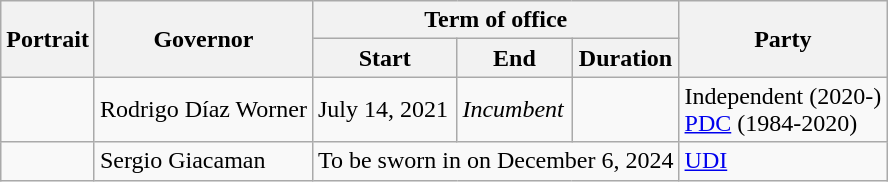<table class="wikitable">
<tr>
<th rowspan="2">Portrait</th>
<th rowspan="2">Governor</th>
<th colspan="3">Term of office</th>
<th rowspan="2">Party</th>
</tr>
<tr>
<th>Start</th>
<th>End</th>
<th>Duration</th>
</tr>
<tr>
<td></td>
<td>Rodrigo Díaz Worner</td>
<td>July 14, 2021</td>
<td><em>Incumbent</em></td>
<td></td>
<td>Independent (2020-)<br><a href='#'>PDC</a> (1984-2020)</td>
</tr>
<tr>
<td></td>
<td>Sergio Giacaman</td>
<td colspan="3">To be sworn in on December 6, 2024</td>
<td><a href='#'>UDI</a></td>
</tr>
</table>
